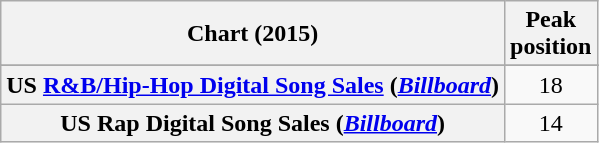<table class="wikitable sortable plainrowheaders" style="text-align:center">
<tr>
<th scope="col">Chart (2015)</th>
<th scope="col">Peak<br>position</th>
</tr>
<tr>
</tr>
<tr>
</tr>
<tr>
</tr>
<tr>
<th scope="row">US <a href='#'>R&B/Hip-Hop Digital Song Sales</a> (<em><a href='#'>Billboard</a></em>)</th>
<td>18</td>
</tr>
<tr>
<th scope="row">US Rap Digital Song Sales (<em><a href='#'>Billboard</a></em>)</th>
<td>14</td>
</tr>
</table>
